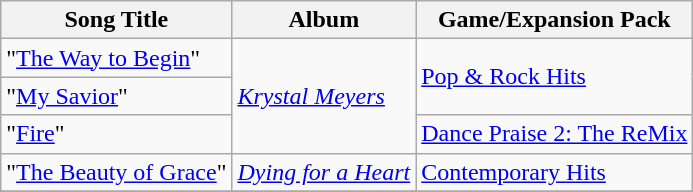<table class="wikitable">
<tr>
<th>Song Title</th>
<th>Album</th>
<th>Game/Expansion Pack</th>
</tr>
<tr>
<td>"<a href='#'>The Way to Begin</a>"</td>
<td rowspan="3"><em><a href='#'>Krystal Meyers</a></em></td>
<td rowspan="2"><a href='#'>Pop & Rock Hits</a></td>
</tr>
<tr>
<td>"<a href='#'>My Savior</a>"</td>
</tr>
<tr>
<td>"<a href='#'>Fire</a>"</td>
<td><a href='#'>Dance Praise 2: The ReMix</a></td>
</tr>
<tr>
<td>"<a href='#'>The Beauty of Grace</a>"</td>
<td><em><a href='#'>Dying for a Heart</a></em></td>
<td><a href='#'>Contemporary Hits</a></td>
</tr>
<tr>
</tr>
</table>
